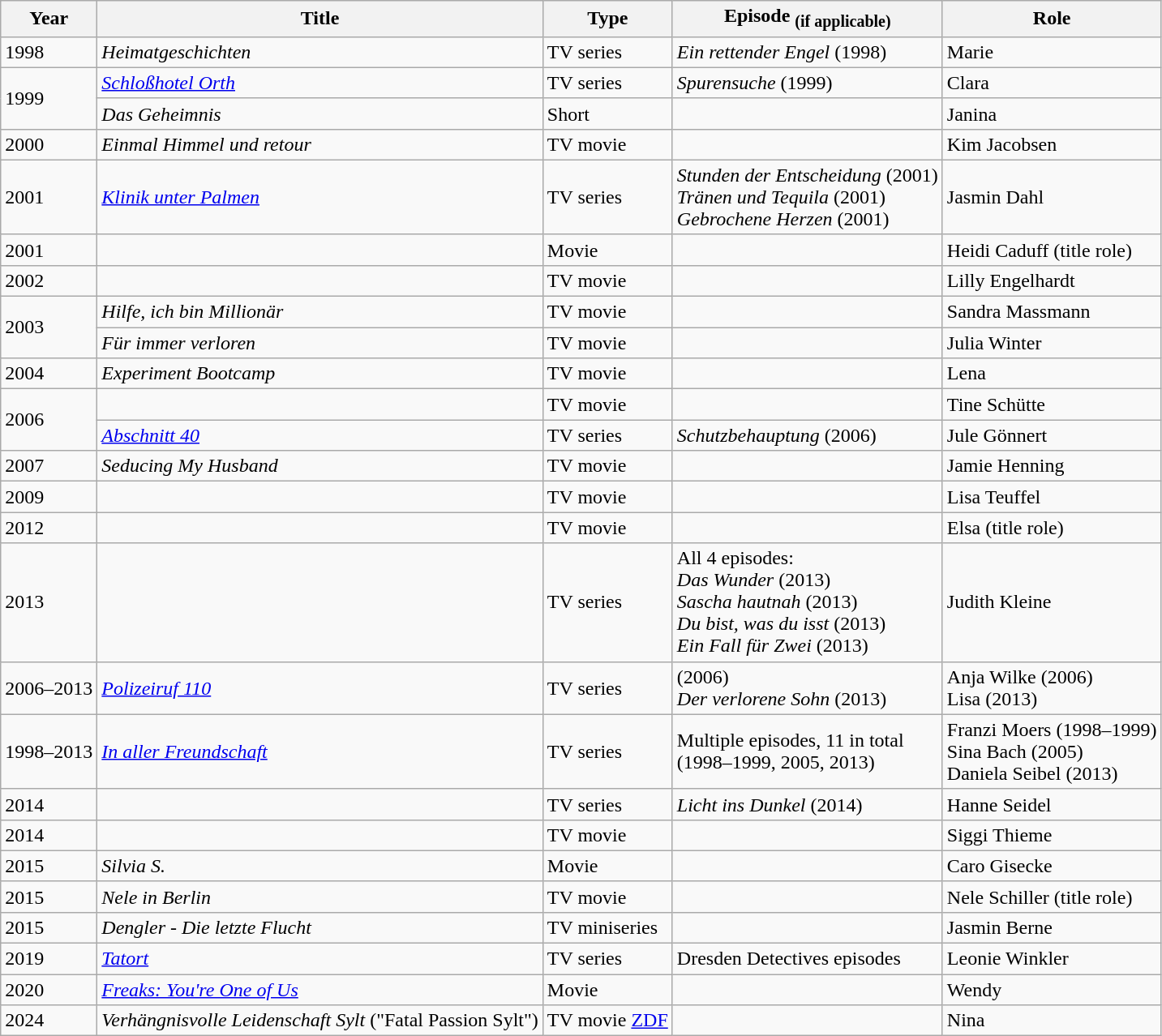<table class="wikitable sortable">
<tr>
<th>Year</th>
<th>Title</th>
<th>Type</th>
<th class="unsortable">Episode <sub>(if applicable)</sub></th>
<th class="unsortable">Role</th>
</tr>
<tr>
<td>1998</td>
<td><em>Heimatgeschichten</em></td>
<td>TV series</td>
<td><em>Ein rettender Engel</em> (1998)</td>
<td>Marie</td>
</tr>
<tr>
<td rowspan="2">1999</td>
<td><em><a href='#'>Schloßhotel Orth</a></em></td>
<td>TV series</td>
<td><em>Spurensuche</em> (1999)</td>
<td>Clara</td>
</tr>
<tr>
<td><em>Das Geheimnis</em></td>
<td>Short</td>
<td></td>
<td>Janina</td>
</tr>
<tr>
<td>2000</td>
<td><em>Einmal Himmel und retour</em></td>
<td>TV movie</td>
<td></td>
<td>Kim Jacobsen</td>
</tr>
<tr>
<td>2001</td>
<td><em><a href='#'>Klinik unter Palmen</a></em></td>
<td>TV series</td>
<td><em>Stunden der Entscheidung</em> (2001)<br><em>Tränen und Tequila</em> (2001)<br><em>Gebrochene Herzen</em> (2001)</td>
<td>Jasmin Dahl</td>
</tr>
<tr>
<td>2001</td>
<td><em></em></td>
<td>Movie</td>
<td></td>
<td>Heidi Caduff (title role)</td>
</tr>
<tr>
<td>2002</td>
<td><em></em></td>
<td>TV movie</td>
<td></td>
<td>Lilly Engelhardt</td>
</tr>
<tr>
<td rowspan="2">2003</td>
<td><em>Hilfe, ich bin Millionär</em></td>
<td>TV movie</td>
<td></td>
<td>Sandra Massmann</td>
</tr>
<tr>
<td><em>Für immer verloren</em></td>
<td>TV movie</td>
<td></td>
<td>Julia Winter</td>
</tr>
<tr>
<td>2004</td>
<td><em>Experiment Bootcamp</em></td>
<td>TV movie</td>
<td></td>
<td>Lena</td>
</tr>
<tr>
<td rowspan="2">2006</td>
<td><em></em></td>
<td>TV movie</td>
<td></td>
<td>Tine Schütte</td>
</tr>
<tr>
<td><em><a href='#'>Abschnitt 40</a></em></td>
<td>TV series</td>
<td><em>Schutzbehauptung</em> (2006)</td>
<td>Jule Gönnert</td>
</tr>
<tr>
<td>2007</td>
<td><em>Seducing My Husband</em></td>
<td>TV movie</td>
<td></td>
<td>Jamie Henning</td>
</tr>
<tr>
<td>2009</td>
<td><em></em></td>
<td>TV movie</td>
<td></td>
<td>Lisa Teuffel</td>
</tr>
<tr>
<td>2012</td>
<td><em></em></td>
<td>TV movie</td>
<td></td>
<td>Elsa (title role)</td>
</tr>
<tr>
<td>2013</td>
<td><em></em></td>
<td>TV series</td>
<td>All 4 episodes:<br><em>Das Wunder</em> (2013)<br><em>Sascha hautnah</em> (2013)<br><em>Du bist, was du isst</em> (2013)<br><em>Ein Fall für Zwei</em> (2013)</td>
<td>Judith Kleine</td>
</tr>
<tr>
<td>2006–2013</td>
<td><em><a href='#'>Polizeiruf 110</a></em></td>
<td>TV series</td>
<td><em></em> (2006)<br><em>Der verlorene Sohn</em> (2013)</td>
<td>Anja Wilke (2006)<br>Lisa (2013)</td>
</tr>
<tr>
<td>1998–2013</td>
<td><em><a href='#'>In aller Freundschaft</a></em></td>
<td>TV series</td>
<td>Multiple episodes, 11 in total<br>(1998–1999, 2005, 2013)</td>
<td>Franzi Moers (1998–1999)<br>Sina Bach (2005)<br>Daniela Seibel (2013)</td>
</tr>
<tr>
<td>2014</td>
<td></td>
<td>TV series</td>
<td><em>Licht ins Dunkel</em> (2014)</td>
<td>Hanne Seidel</td>
</tr>
<tr>
<td>2014</td>
<td><em></em></td>
<td>TV movie</td>
<td></td>
<td>Siggi Thieme</td>
</tr>
<tr>
<td>2015</td>
<td><em>Silvia S.</em></td>
<td>Movie</td>
<td></td>
<td>Caro Gisecke</td>
</tr>
<tr>
<td>2015</td>
<td><em>Nele in Berlin</em></td>
<td>TV movie</td>
<td></td>
<td>Nele Schiller (title role)</td>
</tr>
<tr>
<td>2015</td>
<td><em>Dengler - Die letzte Flucht</em></td>
<td>TV miniseries</td>
<td></td>
<td>Jasmin Berne</td>
</tr>
<tr>
<td>2019</td>
<td><em><a href='#'>Tatort</a></em></td>
<td>TV series</td>
<td>Dresden Detectives episodes</td>
<td>Leonie Winkler</td>
</tr>
<tr>
<td>2020</td>
<td><em><a href='#'>Freaks: You're One of Us</a></em></td>
<td>Movie</td>
<td></td>
<td>Wendy</td>
</tr>
<tr>
<td>2024</td>
<td><em>Verhängnisvolle Leidenschaft Sylt</em> ("Fatal Passion Sylt")</td>
<td>TV movie <a href='#'>ZDF</a></td>
<td></td>
<td>Nina</td>
</tr>
</table>
